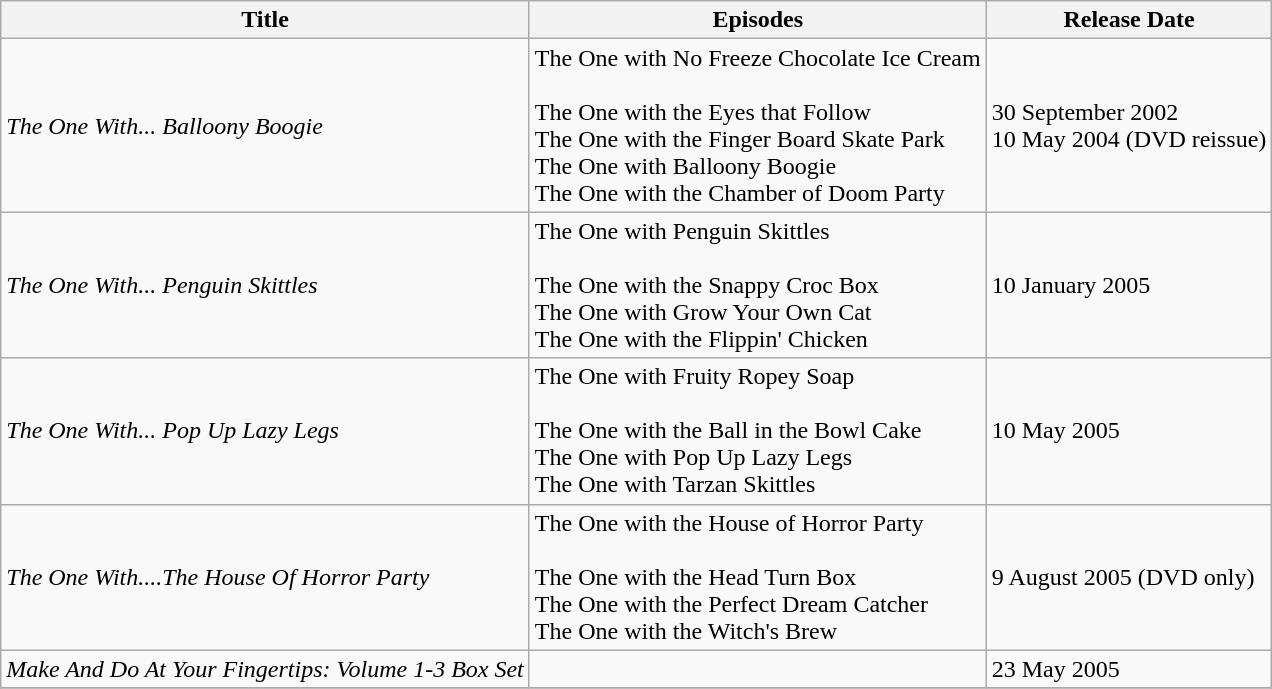<table class="wikitable">
<tr>
<th>Title</th>
<th>Episodes</th>
<th>Release Date</th>
</tr>
<tr>
<td><em>The One With... Balloony Boogie</em></td>
<td>The One with No Freeze Chocolate Ice Cream<br><br>The One with the Eyes that Follow<br>
The One with the Finger Board Skate Park<br>
The One with Balloony Boogie<br>
The One with the Chamber of Doom Party</td>
<td>30 September 2002<br>10 May 2004 (DVD reissue)</td>
</tr>
<tr>
<td><em>The One With... Penguin Skittles</em></td>
<td>The One with Penguin Skittles<br><br>The One with the Snappy Croc Box<br>
The One with Grow Your Own Cat<br>
The One with the Flippin' Chicken</td>
<td>10 January 2005</td>
</tr>
<tr>
<td><em>The One With... Pop Up Lazy Legs</em></td>
<td>The One with Fruity Ropey Soap<br><br>The One with the Ball in the Bowl Cake<br>
The One with Pop Up Lazy Legs<br>
The One with Tarzan Skittles</td>
<td>10 May 2005</td>
</tr>
<tr>
<td><em>The One With....The House Of Horror Party</em></td>
<td>The One with the House of Horror Party<br><br>The One with the Head Turn Box<br>
The One with the Perfect Dream Catcher<br>
The One with the Witch's Brew</td>
<td>9 August 2005 (DVD only)</td>
</tr>
<tr>
<td><em>Make And Do At Your Fingertips: Volume 1-3 Box Set</em></td>
<td></td>
<td>23 May 2005</td>
</tr>
<tr>
</tr>
</table>
